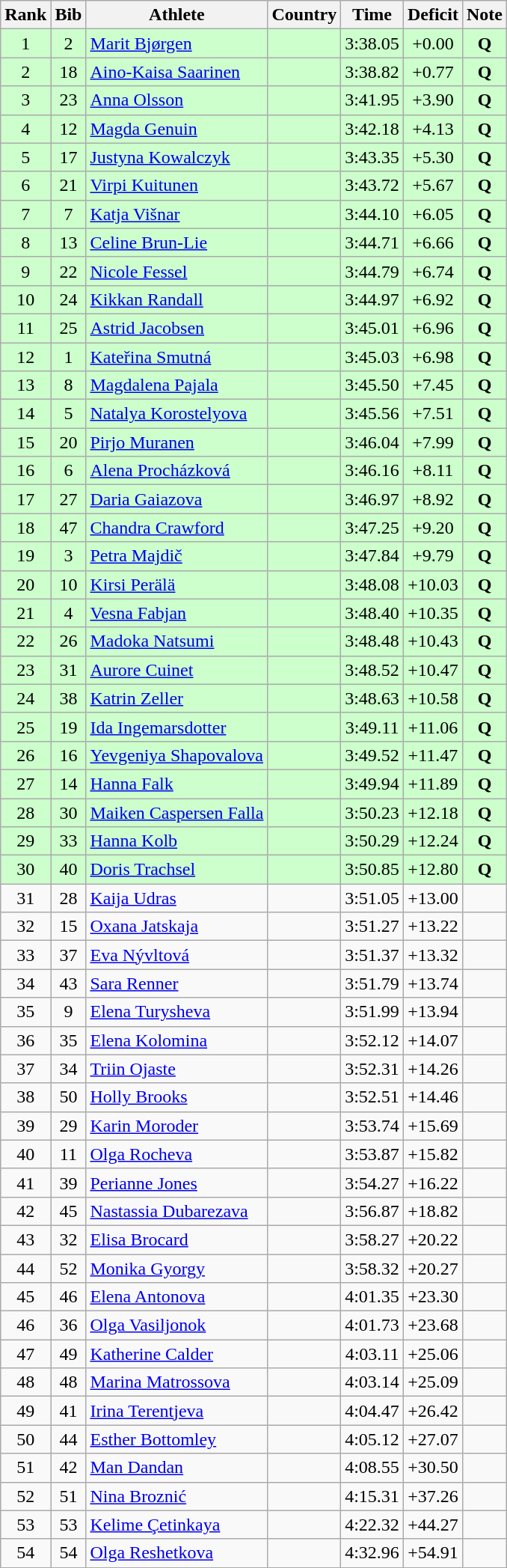<table class="wikitable sortable" style="text-align:center">
<tr>
<th>Rank</th>
<th>Bib</th>
<th>Athlete</th>
<th>Country</th>
<th>Time</th>
<th>Deficit</th>
<th>Note</th>
</tr>
<tr bgcolor="#ccffcc">
<td>1</td>
<td>2</td>
<td align="left"><a href='#'>Marit Bjørgen</a></td>
<td align="left"></td>
<td>3:38.05</td>
<td>+0.00</td>
<td><strong>Q</strong></td>
</tr>
<tr bgcolor="#ccffcc">
<td>2</td>
<td>18</td>
<td align="left"><a href='#'>Aino-Kaisa Saarinen</a></td>
<td align="left"></td>
<td>3:38.82</td>
<td>+0.77</td>
<td><strong>Q</strong></td>
</tr>
<tr bgcolor="#ccffcc">
<td>3</td>
<td>23</td>
<td align="left"><a href='#'>Anna Olsson</a></td>
<td align="left"></td>
<td>3:41.95</td>
<td>+3.90</td>
<td><strong>Q</strong></td>
</tr>
<tr bgcolor="#ccffcc">
<td>4</td>
<td>12</td>
<td align="left"><a href='#'>Magda Genuin</a></td>
<td align="left"></td>
<td>3:42.18</td>
<td>+4.13</td>
<td><strong>Q</strong></td>
</tr>
<tr bgcolor="#ccffcc">
<td>5</td>
<td>17</td>
<td align="left"><a href='#'>Justyna Kowalczyk</a></td>
<td align="left"></td>
<td>3:43.35</td>
<td>+5.30</td>
<td><strong>Q</strong></td>
</tr>
<tr bgcolor="#ccffcc">
<td>6</td>
<td>21</td>
<td align="left"><a href='#'>Virpi Kuitunen</a></td>
<td align="left"></td>
<td>3:43.72</td>
<td>+5.67</td>
<td><strong>Q</strong></td>
</tr>
<tr bgcolor="#ccffcc">
<td>7</td>
<td>7</td>
<td align="left"><a href='#'>Katja Višnar</a></td>
<td align="left"></td>
<td>3:44.10</td>
<td>+6.05</td>
<td><strong>Q</strong></td>
</tr>
<tr bgcolor="#ccffcc">
<td>8</td>
<td>13</td>
<td align="left"><a href='#'>Celine Brun-Lie</a></td>
<td align="left"></td>
<td>3:44.71</td>
<td>+6.66</td>
<td><strong>Q</strong></td>
</tr>
<tr bgcolor="#ccffcc">
<td>9</td>
<td>22</td>
<td align="left"><a href='#'>Nicole Fessel</a></td>
<td align="left"></td>
<td>3:44.79</td>
<td>+6.74</td>
<td><strong>Q</strong></td>
</tr>
<tr bgcolor="#ccffcc">
<td>10</td>
<td>24</td>
<td align="left"><a href='#'>Kikkan Randall</a></td>
<td align="left"></td>
<td>3:44.97</td>
<td>+6.92</td>
<td><strong>Q</strong></td>
</tr>
<tr bgcolor="#ccffcc">
<td>11</td>
<td>25</td>
<td align="left"><a href='#'>Astrid Jacobsen</a></td>
<td align="left"></td>
<td>3:45.01</td>
<td>+6.96</td>
<td><strong>Q</strong></td>
</tr>
<tr bgcolor="#ccffcc">
<td>12</td>
<td>1</td>
<td align="left"><a href='#'>Kateřina Smutná</a></td>
<td align="left"></td>
<td>3:45.03</td>
<td>+6.98</td>
<td><strong>Q</strong></td>
</tr>
<tr bgcolor="#ccffcc">
<td>13</td>
<td>8</td>
<td align="left"><a href='#'>Magdalena Pajala</a></td>
<td align="left"></td>
<td>3:45.50</td>
<td>+7.45</td>
<td><strong>Q</strong></td>
</tr>
<tr bgcolor="#ccffcc">
<td>14</td>
<td>5</td>
<td align="left"><a href='#'>Natalya Korostelyova</a></td>
<td align="left"></td>
<td>3:45.56</td>
<td>+7.51</td>
<td><strong>Q</strong></td>
</tr>
<tr bgcolor="#ccffcc">
<td>15</td>
<td>20</td>
<td align="left"><a href='#'>Pirjo Muranen</a></td>
<td align="left"></td>
<td>3:46.04</td>
<td>+7.99</td>
<td><strong>Q</strong></td>
</tr>
<tr bgcolor="#ccffcc">
<td>16</td>
<td>6</td>
<td align="left"><a href='#'>Alena Procházková</a></td>
<td align="left"></td>
<td>3:46.16</td>
<td>+8.11</td>
<td><strong>Q</strong></td>
</tr>
<tr bgcolor="#ccffcc">
<td>17</td>
<td>27</td>
<td align="left"><a href='#'>Daria Gaiazova</a></td>
<td align="left"></td>
<td>3:46.97</td>
<td>+8.92</td>
<td><strong>Q</strong></td>
</tr>
<tr bgcolor="#ccffcc">
<td>18</td>
<td>47</td>
<td align="left"><a href='#'>Chandra Crawford</a></td>
<td align="left"></td>
<td>3:47.25</td>
<td>+9.20</td>
<td><strong>Q</strong></td>
</tr>
<tr bgcolor="#ccffcc">
<td>19</td>
<td>3</td>
<td align="left"><a href='#'>Petra Majdič</a></td>
<td align="left"></td>
<td>3:47.84</td>
<td>+9.79</td>
<td><strong>Q</strong></td>
</tr>
<tr bgcolor="#ccffcc">
<td>20</td>
<td>10</td>
<td align="left"><a href='#'>Kirsi Perälä</a></td>
<td align="left"></td>
<td>3:48.08</td>
<td>+10.03</td>
<td><strong>Q</strong></td>
</tr>
<tr bgcolor="#ccffcc">
<td>21</td>
<td>4</td>
<td align="left"><a href='#'>Vesna Fabjan</a></td>
<td align="left"></td>
<td>3:48.40</td>
<td>+10.35</td>
<td><strong>Q</strong></td>
</tr>
<tr bgcolor="#ccffcc">
<td>22</td>
<td>26</td>
<td align="left"><a href='#'>Madoka Natsumi</a></td>
<td align="left"></td>
<td>3:48.48</td>
<td>+10.43</td>
<td><strong>Q</strong></td>
</tr>
<tr bgcolor="#ccffcc">
<td>23</td>
<td>31</td>
<td align="left"><a href='#'>Aurore Cuinet</a></td>
<td align="left"></td>
<td>3:48.52</td>
<td>+10.47</td>
<td><strong>Q</strong></td>
</tr>
<tr bgcolor="#ccffcc">
<td>24</td>
<td>38</td>
<td align="left"><a href='#'>Katrin Zeller</a></td>
<td align="left"></td>
<td>3:48.63</td>
<td>+10.58</td>
<td><strong>Q</strong></td>
</tr>
<tr bgcolor="#ccffcc">
<td>25</td>
<td>19</td>
<td align="left"><a href='#'>Ida Ingemarsdotter</a></td>
<td align="left"></td>
<td>3:49.11</td>
<td>+11.06</td>
<td><strong>Q</strong></td>
</tr>
<tr bgcolor="#ccffcc">
<td>26</td>
<td>16</td>
<td align="left"><a href='#'>Yevgeniya Shapovalova</a></td>
<td align="left"></td>
<td>3:49.52</td>
<td>+11.47</td>
<td><strong>Q</strong></td>
</tr>
<tr bgcolor="#ccffcc">
<td>27</td>
<td>14</td>
<td align="left"><a href='#'>Hanna Falk</a></td>
<td align="left"></td>
<td>3:49.94</td>
<td>+11.89</td>
<td><strong>Q</strong></td>
</tr>
<tr bgcolor="#ccffcc">
<td>28</td>
<td>30</td>
<td align="left"><a href='#'>Maiken Caspersen Falla</a></td>
<td align="left"></td>
<td>3:50.23</td>
<td>+12.18</td>
<td><strong>Q</strong></td>
</tr>
<tr bgcolor="#ccffcc">
<td>29</td>
<td>33</td>
<td align="left"><a href='#'>Hanna Kolb</a></td>
<td align="left"></td>
<td>3:50.29</td>
<td>+12.24</td>
<td><strong>Q</strong></td>
</tr>
<tr bgcolor="#ccffcc">
<td>30</td>
<td>40</td>
<td align="left"><a href='#'>Doris Trachsel</a></td>
<td align="left"></td>
<td>3:50.85</td>
<td>+12.80</td>
<td><strong>Q</strong></td>
</tr>
<tr>
<td>31</td>
<td>28</td>
<td align="left"><a href='#'>Kaija Udras</a></td>
<td align="left"></td>
<td>3:51.05</td>
<td>+13.00</td>
<td></td>
</tr>
<tr>
<td>32</td>
<td>15</td>
<td align="left"><a href='#'>Oxana Jatskaja</a></td>
<td align="left"></td>
<td>3:51.27</td>
<td>+13.22</td>
<td></td>
</tr>
<tr>
<td>33</td>
<td>37</td>
<td align="left"><a href='#'>Eva Nývltová</a></td>
<td align="left"></td>
<td>3:51.37</td>
<td>+13.32</td>
<td></td>
</tr>
<tr>
<td>34</td>
<td>43</td>
<td align="left"><a href='#'>Sara Renner</a></td>
<td align="left"></td>
<td>3:51.79</td>
<td>+13.74</td>
<td></td>
</tr>
<tr>
<td>35</td>
<td>9</td>
<td align="left"><a href='#'>Elena Turysheva</a></td>
<td align="left"></td>
<td>3:51.99</td>
<td>+13.94</td>
<td></td>
</tr>
<tr>
<td>36</td>
<td>35</td>
<td align="left"><a href='#'>Elena Kolomina</a></td>
<td align="left"></td>
<td>3:52.12</td>
<td>+14.07</td>
<td></td>
</tr>
<tr>
<td>37</td>
<td>34</td>
<td align="left"><a href='#'>Triin Ojaste</a></td>
<td align="left"></td>
<td>3:52.31</td>
<td>+14.26</td>
<td></td>
</tr>
<tr>
<td>38</td>
<td>50</td>
<td align="left"><a href='#'>Holly Brooks</a></td>
<td align="left"></td>
<td>3:52.51</td>
<td>+14.46</td>
<td></td>
</tr>
<tr>
<td>39</td>
<td>29</td>
<td align="left"><a href='#'>Karin Moroder</a></td>
<td align="left"></td>
<td>3:53.74</td>
<td>+15.69</td>
<td></td>
</tr>
<tr>
<td>40</td>
<td>11</td>
<td align="left"><a href='#'>Olga Rocheva</a></td>
<td align="left"></td>
<td>3:53.87</td>
<td>+15.82</td>
<td></td>
</tr>
<tr>
<td>41</td>
<td>39</td>
<td align="left"><a href='#'>Perianne Jones</a></td>
<td align="left"></td>
<td>3:54.27</td>
<td>+16.22</td>
<td></td>
</tr>
<tr>
<td>42</td>
<td>45</td>
<td align="left"><a href='#'>Nastassia Dubarezava</a></td>
<td align="left"></td>
<td>3:56.87</td>
<td>+18.82</td>
<td></td>
</tr>
<tr>
<td>43</td>
<td>32</td>
<td align="left"><a href='#'>Elisa Brocard</a></td>
<td align="left"></td>
<td>3:58.27</td>
<td>+20.22</td>
<td></td>
</tr>
<tr>
<td>44</td>
<td>52</td>
<td align="left"><a href='#'>Monika Gyorgy</a></td>
<td align="left"></td>
<td>3:58.32</td>
<td>+20.27</td>
<td></td>
</tr>
<tr>
<td>45</td>
<td>46</td>
<td align="left"><a href='#'>Elena Antonova</a></td>
<td align="left"></td>
<td>4:01.35</td>
<td>+23.30</td>
<td></td>
</tr>
<tr>
<td>46</td>
<td>36</td>
<td align="left"><a href='#'>Olga Vasiljonok</a></td>
<td align="left"></td>
<td>4:01.73</td>
<td>+23.68</td>
<td></td>
</tr>
<tr>
<td>47</td>
<td>49</td>
<td align="left"><a href='#'>Katherine Calder</a></td>
<td align="left"></td>
<td>4:03.11</td>
<td>+25.06</td>
<td></td>
</tr>
<tr>
<td>48</td>
<td>48</td>
<td align="left"><a href='#'>Marina Matrossova</a></td>
<td align="left"></td>
<td>4:03.14</td>
<td>+25.09</td>
<td></td>
</tr>
<tr>
<td>49</td>
<td>41</td>
<td align="left"><a href='#'>Irina Terentjeva</a></td>
<td align="left"></td>
<td>4:04.47</td>
<td>+26.42</td>
<td></td>
</tr>
<tr>
<td>50</td>
<td>44</td>
<td align="left"><a href='#'>Esther Bottomley</a></td>
<td align="left"></td>
<td>4:05.12</td>
<td>+27.07</td>
<td></td>
</tr>
<tr>
<td>51</td>
<td>42</td>
<td align="left"><a href='#'>Man Dandan</a></td>
<td align="left"></td>
<td>4:08.55</td>
<td>+30.50</td>
<td></td>
</tr>
<tr>
<td>52</td>
<td>51</td>
<td align="left"><a href='#'>Nina Broznić</a></td>
<td align="left"></td>
<td>4:15.31</td>
<td>+37.26</td>
<td></td>
</tr>
<tr>
<td>53</td>
<td>53</td>
<td align="left"><a href='#'>Kelime Çetinkaya</a></td>
<td align="left"></td>
<td>4:22.32</td>
<td>+44.27</td>
<td></td>
</tr>
<tr>
<td>54</td>
<td>54</td>
<td align="left"><a href='#'>Olga Reshetkova</a></td>
<td align="left"></td>
<td>4:32.96</td>
<td>+54.91</td>
<td></td>
</tr>
</table>
